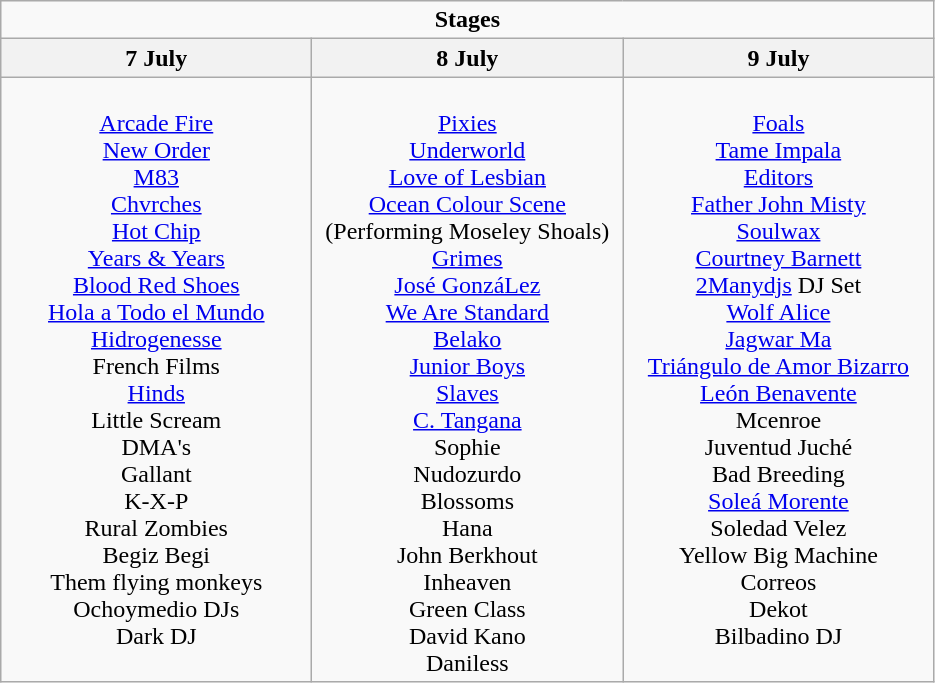<table class="wikitable">
<tr>
<td colspan="4" align="center"><strong>Stages</strong></td>
</tr>
<tr>
<th>7 July</th>
<th>8 July</th>
<th>9 July</th>
</tr>
<tr>
<td valign="top" align="center" width=200><br><a href='#'>Arcade Fire</a><br> <a href='#'>New Order</a><br> <a href='#'>M83</a><br> <a href='#'>Chvrches</a><br> <a href='#'>Hot Chip</a><br> <a href='#'>Years & Years</a><br> <a href='#'>Blood Red Shoes</a><br> <a href='#'>Hola a Todo el Mundo</a><br> <a href='#'>Hidrogenesse</a><br> French Films<br> <a href='#'>Hinds</a><br> Little Scream<br> DMA's<br> Gallant<br> K-X-P<br> Rural Zombies<br> Begiz Begi<br> Them flying monkeys<br> Ochoymedio DJs<br> Dark DJ</td>
<td valign="top" align="center" width=200><br><a href='#'>Pixies</a><br> <a href='#'>Underworld</a><br> <a href='#'>Love of Lesbian</a><br> <a href='#'>Ocean Colour Scene</a> (Performing Moseley Shoals)<br> <a href='#'>Grimes</a><br> <a href='#'>José GonzáLez</a><br> <a href='#'>We Are Standard</a><br> <a href='#'>Belako</a><br> <a href='#'>Junior Boys</a><br> <a href='#'>Slaves</a><br> <a href='#'>C. Tangana</a><br> Sophie<br> Nudozurdo<br> Blossoms<br> Hana<br> John Berkhout<br> Inheaven<br> Green Class<br> David Kano<br> Daniless</td>
<td valign="top" align="center" width=200><br><a href='#'>Foals</a><br> <a href='#'>Tame Impala</a><br> <a href='#'>Editors</a><br> <a href='#'>Father John Misty</a><br> <a href='#'>Soulwax</a><br> <a href='#'>Courtney Barnett</a><br> <a href='#'>2Manydjs</a> DJ Set<br> <a href='#'>Wolf Alice</a><br> <a href='#'>Jagwar Ma</a><br> <a href='#'>Triángulo de Amor Bizarro</a><br> <a href='#'>León Benavente</a><br> Mcenroe<br> Juventud Juché<br> Bad Breeding<br> <a href='#'>Soleá Morente</a><br> Soledad Velez<br> Yellow Big Machine<br> Correos<br> Dekot<br> Bilbadino DJ</td>
</tr>
</table>
